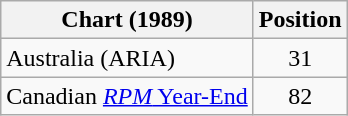<table class="wikitable sortable">
<tr>
<th align="left">Chart (1989)</th>
<th style="text-align:center;">Position</th>
</tr>
<tr>
<td>Australia (ARIA)</td>
<td style="text-align:center;">31</td>
</tr>
<tr>
<td>Canadian <a href='#'><em>RPM</em> Year-End</a></td>
<td style="text-align:center;">82</td>
</tr>
</table>
